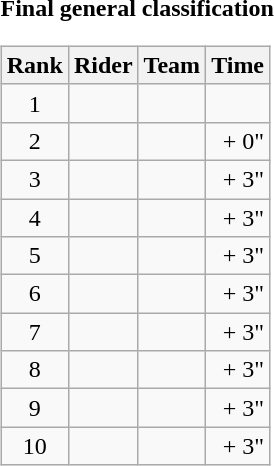<table>
<tr>
<td><strong>Final general classification</strong><br><table class="wikitable">
<tr>
<th scope="col">Rank</th>
<th scope="col">Rider</th>
<th scope="col">Team</th>
<th scope="col">Time</th>
</tr>
<tr>
<td style="text-align:center;">1</td>
<td></td>
<td></td>
<td style="text-align:right;"></td>
</tr>
<tr>
<td style="text-align:center;">2</td>
<td></td>
<td></td>
<td style="text-align:right;">+ 0"</td>
</tr>
<tr>
<td style="text-align:center;">3</td>
<td></td>
<td></td>
<td style="text-align:right;">+ 3"</td>
</tr>
<tr>
<td style="text-align:center;">4</td>
<td></td>
<td></td>
<td style="text-align:right;">+ 3"</td>
</tr>
<tr>
<td style="text-align:center;">5</td>
<td></td>
<td></td>
<td style="text-align:right;">+ 3"</td>
</tr>
<tr>
<td style="text-align:center;">6</td>
<td></td>
<td></td>
<td style="text-align:right;">+ 3"</td>
</tr>
<tr>
<td style="text-align:center;">7</td>
<td></td>
<td></td>
<td style="text-align:right;">+ 3"</td>
</tr>
<tr>
<td style="text-align:center;">8</td>
<td></td>
<td></td>
<td style="text-align:right;">+ 3"</td>
</tr>
<tr>
<td style="text-align:center;">9</td>
<td></td>
<td></td>
<td style="text-align:right;">+ 3"</td>
</tr>
<tr>
<td style="text-align:center;">10</td>
<td></td>
<td></td>
<td style="text-align:right;">+ 3"</td>
</tr>
</table>
</td>
</tr>
</table>
